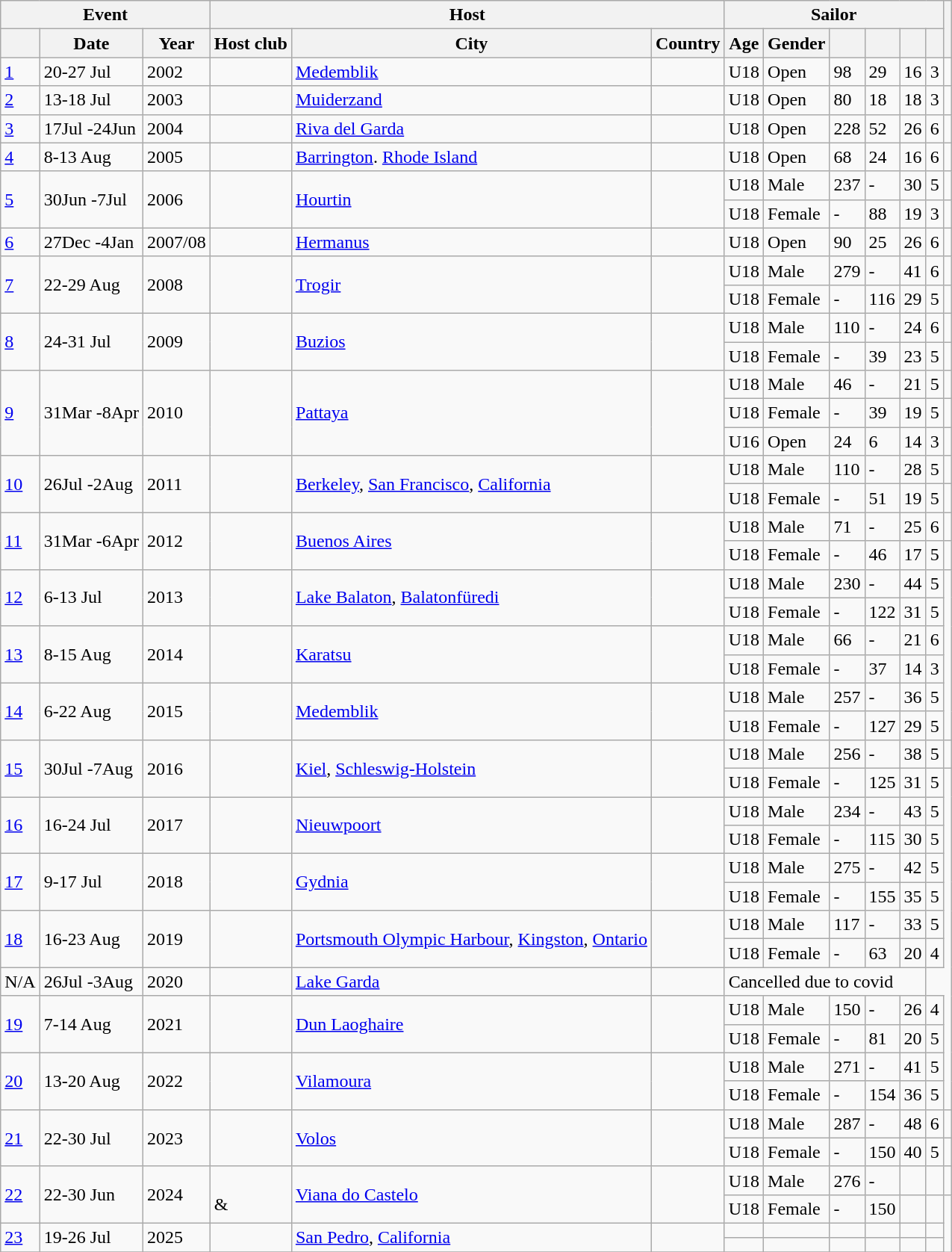<table class="wikitable sortable">
<tr>
<th colspan=3>Event</th>
<th colspan=3>Host</th>
<th colspan=6>Sailor</th>
<th rowspan=2></th>
</tr>
<tr>
<th></th>
<th>Date</th>
<th>Year</th>
<th>Host club</th>
<th>City</th>
<th>Country</th>
<th>Age</th>
<th>Gender</th>
<th></th>
<th></th>
<th></th>
<th></th>
</tr>
<tr>
<td><a href='#'>1</a></td>
<td>20-27 Jul</td>
<td>2002</td>
<td></td>
<td><a href='#'>Medemblik</a></td>
<td></td>
<td>U18</td>
<td>Open</td>
<td>98</td>
<td>29</td>
<td>16</td>
<td>3</td>
<td></td>
</tr>
<tr>
<td><a href='#'>2</a></td>
<td>13-18 Jul</td>
<td>2003</td>
<td></td>
<td><a href='#'>Muiderzand</a></td>
<td></td>
<td>U18</td>
<td>Open</td>
<td>80</td>
<td>18</td>
<td>18</td>
<td>3</td>
<td></td>
</tr>
<tr>
<td><a href='#'>3</a></td>
<td>17Jul -24Jun</td>
<td>2004</td>
<td></td>
<td><a href='#'>Riva del Garda</a></td>
<td></td>
<td>U18</td>
<td>Open</td>
<td>228</td>
<td>52</td>
<td>26</td>
<td>6</td>
<td></td>
</tr>
<tr>
<td><a href='#'>4</a></td>
<td>8-13 Aug</td>
<td>2005</td>
<td></td>
<td><a href='#'>Barrington</a>. <a href='#'>Rhode Island</a></td>
<td></td>
<td>U18</td>
<td>Open</td>
<td>68</td>
<td>24</td>
<td>16</td>
<td>6</td>
<td></td>
</tr>
<tr>
<td rowspan=2><a href='#'>5</a></td>
<td rowspan=2>30Jun -7Jul</td>
<td rowspan=2>2006</td>
<td rowspan=2></td>
<td rowspan=2><a href='#'>Hourtin</a></td>
<td rowspan=2></td>
<td>U18</td>
<td>Male</td>
<td>237</td>
<td>-</td>
<td>30</td>
<td>5</td>
<td></td>
</tr>
<tr>
<td>U18</td>
<td>Female</td>
<td>-</td>
<td>88</td>
<td>19</td>
<td>3</td>
<td></td>
</tr>
<tr>
<td><a href='#'>6</a></td>
<td>27Dec -4Jan</td>
<td>2007/08</td>
<td></td>
<td><a href='#'>Hermanus</a></td>
<td></td>
<td>U18</td>
<td>Open</td>
<td>90</td>
<td>25</td>
<td>26</td>
<td>6</td>
<td></td>
</tr>
<tr>
<td rowspan=2><a href='#'>7</a></td>
<td rowspan=2>22-29 Aug</td>
<td rowspan=2>2008</td>
<td rowspan=2></td>
<td rowspan=2><a href='#'>Trogir</a></td>
<td rowspan=2></td>
<td>U18</td>
<td>Male</td>
<td>279</td>
<td>-</td>
<td>41</td>
<td>6</td>
<td></td>
</tr>
<tr>
<td>U18</td>
<td>Female</td>
<td>-</td>
<td>116</td>
<td>29</td>
<td>5</td>
<td></td>
</tr>
<tr>
<td rowspan=2><a href='#'>8</a></td>
<td rowspan=2>24-31 Jul</td>
<td rowspan=2>2009</td>
<td rowspan=2></td>
<td rowspan=2><a href='#'>Buzios</a></td>
<td rowspan=2></td>
<td>U18</td>
<td>Male</td>
<td>110</td>
<td>-</td>
<td>24</td>
<td>6</td>
<td></td>
</tr>
<tr>
<td>U18</td>
<td>Female</td>
<td>-</td>
<td>39</td>
<td>23</td>
<td>5</td>
<td></td>
</tr>
<tr>
<td rowspan=3><a href='#'>9</a></td>
<td rowspan=3>31Mar -8Apr</td>
<td rowspan=3>2010</td>
<td rowspan=3></td>
<td rowspan=3><a href='#'>Pattaya</a></td>
<td rowspan=3></td>
<td>U18</td>
<td>Male</td>
<td>46</td>
<td>-</td>
<td>21</td>
<td>5</td>
<td></td>
</tr>
<tr>
<td>U18</td>
<td>Female</td>
<td>-</td>
<td>39</td>
<td>19</td>
<td>5</td>
<td></td>
</tr>
<tr>
<td>U16</td>
<td>Open</td>
<td>24</td>
<td>6</td>
<td>14</td>
<td>3</td>
<td></td>
</tr>
<tr>
<td rowspan=2><a href='#'>10</a></td>
<td rowspan=2>26Jul -2Aug</td>
<td rowspan=2>2011</td>
<td rowspan=2></td>
<td rowspan=2><a href='#'>Berkeley</a>, <a href='#'>San Francisco</a>, <a href='#'>California</a></td>
<td rowspan=2></td>
<td>U18</td>
<td>Male</td>
<td>110</td>
<td>-</td>
<td>28</td>
<td>5</td>
<td></td>
</tr>
<tr>
<td>U18</td>
<td>Female</td>
<td>-</td>
<td>51</td>
<td>19</td>
<td>5</td>
<td></td>
</tr>
<tr>
<td rowspan=2><a href='#'>11</a></td>
<td rowspan=2>31Mar -6Apr</td>
<td rowspan=2>2012</td>
<td rowspan=2></td>
<td rowspan=2><a href='#'>Buenos Aires</a></td>
<td rowspan=2></td>
<td>U18</td>
<td>Male</td>
<td>71</td>
<td>-</td>
<td>25</td>
<td>6</td>
<td></td>
</tr>
<tr>
<td>U18</td>
<td>Female</td>
<td>-</td>
<td>46</td>
<td>17</td>
<td>5</td>
<td></td>
</tr>
<tr>
<td rowspan=2><a href='#'>12</a></td>
<td rowspan=2>6-13 Jul</td>
<td rowspan=2>2013</td>
<td rowspan=2></td>
<td rowspan=2><a href='#'>Lake Balaton</a>, <a href='#'>Balatonfüredi</a></td>
<td rowspan=2></td>
<td>U18</td>
<td>Male</td>
<td>230</td>
<td>-</td>
<td>44</td>
<td>5</td>
</tr>
<tr>
<td>U18</td>
<td>Female</td>
<td>-</td>
<td>122</td>
<td>31</td>
<td>5</td>
</tr>
<tr>
<td rowspan=2><a href='#'>13</a></td>
<td rowspan=2>8-15 Aug</td>
<td rowspan=2>2014</td>
<td rowspan=2></td>
<td rowspan=2><a href='#'>Karatsu</a></td>
<td rowspan=2></td>
<td>U18</td>
<td>Male</td>
<td>66</td>
<td>-</td>
<td>21</td>
<td>6</td>
</tr>
<tr>
<td>U18</td>
<td>Female</td>
<td>-</td>
<td>37</td>
<td>14</td>
<td>3</td>
</tr>
<tr>
<td rowspan=2><a href='#'>14</a></td>
<td rowspan=2>6-22 Aug</td>
<td rowspan=2>2015</td>
<td rowspan=2></td>
<td rowspan=2><a href='#'>Medemblik</a></td>
<td rowspan=2></td>
<td>U18</td>
<td>Male</td>
<td>257</td>
<td>-</td>
<td>36</td>
<td>5</td>
</tr>
<tr>
<td>U18</td>
<td>Female</td>
<td>-</td>
<td>127</td>
<td>29</td>
<td>5</td>
</tr>
<tr>
<td rowspan=2><a href='#'>15</a></td>
<td rowspan=2>30Jul -7Aug</td>
<td rowspan=2>2016</td>
<td rowspan=2></td>
<td rowspan=2><a href='#'>Kiel</a>, <a href='#'>Schleswig-Holstein</a></td>
<td rowspan=2></td>
<td>U18</td>
<td>Male</td>
<td>256</td>
<td>-</td>
<td>38</td>
<td>5</td>
<td></td>
</tr>
<tr>
<td>U18</td>
<td>Female</td>
<td>-</td>
<td>125</td>
<td>31</td>
<td>5</td>
</tr>
<tr>
<td rowspan=2><a href='#'>16</a></td>
<td rowspan=2>16-24 Jul</td>
<td rowspan=2>2017</td>
<td rowspan=2></td>
<td rowspan=2><a href='#'>Nieuwpoort</a></td>
<td rowspan=2></td>
<td>U18</td>
<td>Male</td>
<td>234</td>
<td>-</td>
<td>43</td>
<td>5</td>
</tr>
<tr>
<td>U18</td>
<td>Female</td>
<td>-</td>
<td>115</td>
<td>30</td>
<td>5</td>
</tr>
<tr>
<td rowspan=2><a href='#'>17</a></td>
<td rowspan=2>9-17 Jul</td>
<td rowspan=2>2018</td>
<td rowspan=2></td>
<td rowspan=2><a href='#'>Gydnia</a></td>
<td rowspan=2></td>
<td>U18</td>
<td>Male</td>
<td>275</td>
<td>-</td>
<td>42</td>
<td>5</td>
</tr>
<tr>
<td>U18</td>
<td>Female</td>
<td>-</td>
<td>155</td>
<td>35</td>
<td>5</td>
</tr>
<tr>
<td rowspan=2><a href='#'>18</a></td>
<td rowspan=2>16-23 Aug</td>
<td rowspan=2>2019</td>
<td rowspan=2></td>
<td rowspan=2><a href='#'>Portsmouth Olympic Harbour</a>, <a href='#'>Kingston</a>, <a href='#'>Ontario</a></td>
<td rowspan=2></td>
<td>U18</td>
<td>Male</td>
<td>117</td>
<td>-</td>
<td>33</td>
<td>5</td>
</tr>
<tr>
<td>U18</td>
<td>Female</td>
<td>-</td>
<td>63</td>
<td>20</td>
<td>4</td>
</tr>
<tr>
<td>N/A</td>
<td>26Jul -3Aug</td>
<td>2020</td>
<td></td>
<td><a href='#'>Lake Garda</a></td>
<td></td>
<td colspan=5>Cancelled due to covid</td>
</tr>
<tr>
<td rowspan=2><a href='#'>19</a></td>
<td rowspan=2>7-14 Aug</td>
<td rowspan=2>2021</td>
<td rowspan=2> <br> </td>
<td rowspan=2><a href='#'>Dun Laoghaire</a></td>
<td rowspan=2></td>
<td>U18</td>
<td>Male</td>
<td>150</td>
<td>-</td>
<td>26</td>
<td>4</td>
</tr>
<tr>
<td>U18</td>
<td>Female</td>
<td>-</td>
<td>81</td>
<td>20</td>
<td>5</td>
</tr>
<tr>
<td rowspan=2><a href='#'>20</a></td>
<td rowspan=2>13-20 Aug</td>
<td rowspan=2>2022</td>
<td rowspan=2></td>
<td rowspan=2><a href='#'>Vilamoura</a></td>
<td rowspan=2></td>
<td>U18</td>
<td>Male</td>
<td>271</td>
<td>-</td>
<td>41</td>
<td>5</td>
</tr>
<tr>
<td>U18</td>
<td>Female</td>
<td>-</td>
<td>154</td>
<td>36</td>
<td>5</td>
</tr>
<tr>
<td rowspan=2><a href='#'>21</a></td>
<td rowspan=2>22-30 Jul</td>
<td rowspan=2>2023</td>
<td rowspan=2></td>
<td rowspan=2><a href='#'>Volos</a></td>
<td rowspan=2></td>
<td>U18</td>
<td>Male</td>
<td>287</td>
<td>-</td>
<td>48</td>
<td>6</td>
<td></td>
</tr>
<tr>
<td>U18</td>
<td>Female</td>
<td>-</td>
<td>150</td>
<td>40</td>
<td>5</td>
</tr>
<tr>
<td rowspan=2><a href='#'>22</a></td>
<td rowspan=2>22-30 Jun</td>
<td rowspan=2>2024</td>
<td rowspan=2> <br>& </td>
<td rowspan=2><a href='#'>Viana do Castelo</a></td>
<td rowspan=2></td>
<td>U18</td>
<td>Male</td>
<td>276</td>
<td>-</td>
<td></td>
<td></td>
<td></td>
</tr>
<tr>
<td>U18</td>
<td>Female</td>
<td>-</td>
<td>150</td>
<td></td>
<td></td>
</tr>
<tr>
<td rowspan=2><a href='#'>23</a></td>
<td rowspan=2>19-26 Jul</td>
<td rowspan=2>2025</td>
<td rowspan=2></td>
<td rowspan=2><a href='#'>San Pedro</a>, <a href='#'>California</a></td>
<td rowspan=2></td>
<td></td>
<td></td>
<td></td>
<td></td>
<td></td>
<td></td>
</tr>
<tr>
<td></td>
<td></td>
<td></td>
<td></td>
<td></td>
<td></td>
</tr>
<tr>
</tr>
</table>
